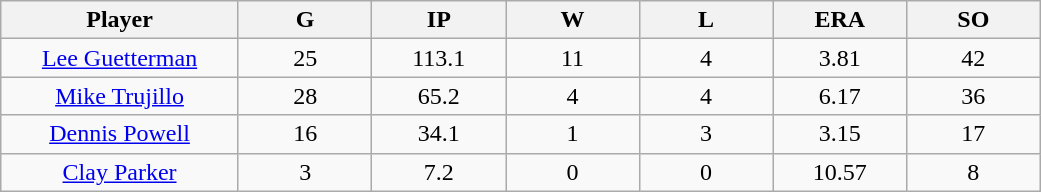<table class="wikitable sortable">
<tr>
<th bgcolor="#DDDDFF" width="16%">Player</th>
<th bgcolor="#DDDDFF" width="9%">G</th>
<th bgcolor="#DDDDFF" width="9%">IP</th>
<th bgcolor="#DDDDFF" width="9%">W</th>
<th bgcolor="#DDDDFF" width="9%">L</th>
<th bgcolor="#DDDDFF" width="9%">ERA</th>
<th bgcolor="#DDDDFF" width="9%">SO</th>
</tr>
<tr align="center">
<td><a href='#'>Lee Guetterman</a></td>
<td>25</td>
<td>113.1</td>
<td>11</td>
<td>4</td>
<td>3.81</td>
<td>42</td>
</tr>
<tr align=center>
<td><a href='#'>Mike Trujillo</a></td>
<td>28</td>
<td>65.2</td>
<td>4</td>
<td>4</td>
<td>6.17</td>
<td>36</td>
</tr>
<tr align="center">
<td><a href='#'>Dennis Powell</a></td>
<td>16</td>
<td>34.1</td>
<td>1</td>
<td>3</td>
<td>3.15</td>
<td>17</td>
</tr>
<tr align=center>
<td><a href='#'>Clay Parker</a></td>
<td>3</td>
<td>7.2</td>
<td>0</td>
<td>0</td>
<td>10.57</td>
<td>8</td>
</tr>
</table>
